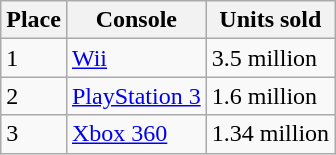<table class="wikitable">
<tr>
<th>Place</th>
<th>Console</th>
<th>Units sold</th>
</tr>
<tr>
<td>1</td>
<td><a href='#'>Wii</a></td>
<td>3.5 million</td>
</tr>
<tr>
<td>2</td>
<td><a href='#'>PlayStation 3</a></td>
<td>1.6 million</td>
</tr>
<tr>
<td>3</td>
<td><a href='#'>Xbox 360</a></td>
<td>1.34 million</td>
</tr>
</table>
